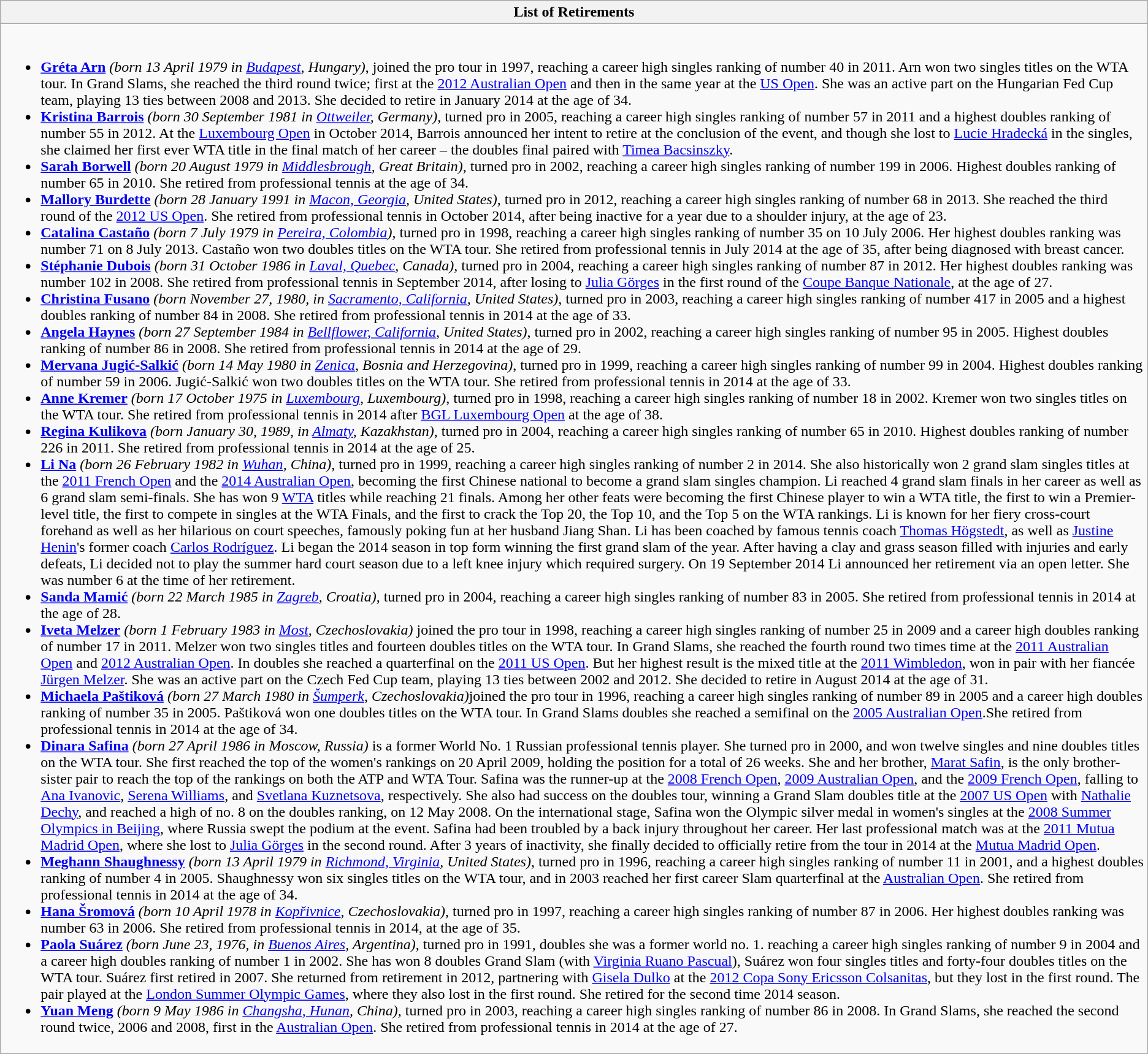<table class="wikitable collapsible collapsed">
<tr>
<th><strong>List of Retirements</strong></th>
</tr>
<tr>
<td><br><ul><li> <strong><a href='#'>Gréta Arn</a></strong> <em>(born 13 April 1979 in <a href='#'>Budapest</a>, Hungary)</em>, joined the pro tour in 1997, reaching a career high singles ranking of number 40 in 2011. Arn won two singles titles on the WTA tour. In Grand Slams, she reached the third round twice; first at the <a href='#'>2012 Australian Open</a> and then in the same year at the <a href='#'>US Open</a>. She was an active part on the Hungarian Fed Cup team, playing 13 ties between 2008 and 2013. She decided to retire in January 2014 at the age of 34.</li><li> <strong><a href='#'>Kristina Barrois</a></strong> <em>(born 30 September 1981 in <a href='#'>Ottweiler</a>, Germany)</em>, turned pro in 2005, reaching a career high singles ranking of number 57 in 2011 and a highest doubles ranking of number 55 in 2012. At the <a href='#'>Luxembourg Open</a> in October 2014, Barrois announced her intent to retire at the conclusion of the event, and though she lost to <a href='#'>Lucie Hradecká</a> in the singles, she claimed her first ever WTA title in the final match of her career – the doubles final paired with <a href='#'>Timea Bacsinszky</a>.</li><li> <strong><a href='#'>Sarah Borwell</a></strong> <em>(born 20 August 1979 in <a href='#'>Middlesbrough</a>, Great Britain)</em>, turned pro in 2002, reaching a career high singles ranking of number 199 in 2006. Highest doubles ranking of number 65 in 2010. She retired from professional tennis at the age of 34.</li><li> <strong><a href='#'>Mallory Burdette</a></strong> <em>(born 28 January 1991 in <a href='#'>Macon, Georgia</a>, United States)</em>, turned pro in 2012, reaching a career high singles ranking of number 68 in 2013. She reached the third round of the <a href='#'>2012 US Open</a>. She retired from professional tennis in October 2014, after being inactive for a year due to a shoulder injury, at the age of 23.</li><li> <strong><a href='#'>Catalina Castaño</a></strong> <em>(born 7 July 1979 in <a href='#'>Pereira, Colombia</a>)</em>, turned pro in 1998, reaching a career high singles ranking of number 35 on 10 July 2006. Her highest doubles ranking was number 71 on 8 July 2013. Castaño won two doubles titles on the WTA tour. She retired from professional tennis in July 2014 at the age of 35, after being diagnosed with breast cancer.</li><li> <strong><a href='#'>Stéphanie Dubois</a></strong> <em>(born 31 October 1986 in <a href='#'>Laval, Quebec</a>, Canada)</em>, turned pro in 2004, reaching a career high singles ranking of number 87 in 2012. Her highest doubles ranking was number 102 in 2008. She retired from professional tennis in September 2014, after losing to <a href='#'>Julia Görges</a> in the first round of the <a href='#'>Coupe Banque Nationale</a>, at the age of 27.</li><li> <strong><a href='#'>Christina Fusano</a></strong> <em>(born November 27, 1980, in <a href='#'>Sacramento, California</a>, United States)</em>, turned pro in 2003, reaching a career high singles ranking of number 417 in 2005 and a highest doubles ranking of number 84 in 2008. She retired from professional tennis in 2014 at the age of 33.</li><li> <strong><a href='#'>Angela Haynes</a></strong> <em>(born 27 September 1984 in <a href='#'>Bellflower, California</a>, United States)</em>, turned pro in 2002, reaching a career high singles ranking of number 95 in 2005. Highest doubles ranking of number 86 in 2008. She retired from professional tennis in 2014 at the age of 29.</li><li> <strong><a href='#'>Mervana Jugić-Salkić</a></strong> <em>(born 14 May 1980 in <a href='#'>Zenica</a>, Bosnia and Herzegovina)</em>, turned pro in 1999, reaching a career high singles ranking of number 99 in 2004. Highest doubles ranking of number 59 in 2006. Jugić-Salkić won two doubles titles on the WTA tour. She retired from professional tennis in 2014 at the age of 33.</li><li> <strong><a href='#'>Anne Kremer</a></strong> <em>(born 17 October 1975 in <a href='#'>Luxembourg</a>, Luxembourg)</em>, turned pro in 1998, reaching a career high singles ranking of number 18 in 2002. Kremer won two singles titles on the WTA tour. She retired from professional tennis in 2014 after <a href='#'>BGL Luxembourg Open</a> at the age of 38.</li><li> <strong><a href='#'>Regina Kulikova</a></strong> <em>(born January 30, 1989, in <a href='#'>Almaty</a>, Kazakhstan)</em>, turned pro in 2004, reaching a career high singles ranking of number 65 in 2010. Highest doubles ranking of number 226 in 2011. She retired from professional tennis in 2014 at the age of 25.</li><li> <strong><a href='#'>Li Na</a></strong> <em>(born 26 February 1982 in <a href='#'>Wuhan</a>, China)</em>, turned pro in 1999, reaching a career high singles ranking of number 2 in 2014. She also historically won 2 grand slam singles titles at the <a href='#'>2011 French Open</a> and the <a href='#'>2014 Australian Open</a>, becoming the first Chinese national to become a grand slam singles champion. Li reached 4 grand slam finals in her career as well as 6 grand slam semi-finals. She has won 9 <a href='#'>WTA</a> titles while reaching 21 finals. Among her other feats were becoming the first Chinese player to win a WTA title, the first to win a Premier-level title, the first to compete in singles at the WTA Finals, and the first to crack the Top 20, the Top 10, and the Top 5 on the WTA rankings. Li is known for her fiery cross-court forehand as well as her hilarious on court speeches, famously poking fun at her husband Jiang Shan. Li has been coached by famous tennis coach <a href='#'>Thomas Högstedt</a>, as well as <a href='#'>Justine Henin</a>'s former coach <a href='#'>Carlos Rodríguez</a>. Li began the 2014 season in top form winning the first grand slam of the year. After having a clay and grass season filled with injuries and early defeats, Li decided not to play the summer hard court season due to a left knee injury which required surgery. On 19 September 2014 Li announced her retirement via an open letter. She was number 6 at the time of her retirement.</li><li> <strong><a href='#'>Sanda Mamić</a></strong> <em>(born 22 March 1985 in <a href='#'>Zagreb</a>, Croatia)</em>, turned pro in 2004, reaching a career high singles ranking of number 83 in 2005. She retired from professional tennis in 2014 at the age of 28.</li><li> <strong><a href='#'>Iveta Melzer</a></strong> <em>(born 1 February 1983 in <a href='#'>Most</a>, Czechoslovakia)</em> joined the pro tour in 1998, reaching a career high singles ranking of number 25 in 2009 and a career high doubles ranking of number 17 in 2011. Melzer won two singles titles and fourteen doubles titles on the WTA tour. In Grand Slams, she reached the fourth round two times time at the <a href='#'>2011 Australian Open</a> and <a href='#'>2012 Australian Open</a>. In doubles she reached a quarterfinal on the <a href='#'>2011 US Open</a>. But her highest result is the mixed title at the <a href='#'>2011 Wimbledon</a>, won in pair with her fiancée <a href='#'>Jürgen Melzer</a>. She was an active part on the Czech Fed Cup team, playing 13 ties between 2002 and 2012. She decided to retire in August 2014 at the age of 31.</li><li> <strong><a href='#'>Michaela Paštiková</a></strong> <em>(born 27 March 1980 in <a href='#'>Šumperk</a>, Czechoslovakia)</em>joined the pro tour in 1996, reaching a career high singles ranking of number 89 in 2005 and a career high doubles ranking of number 35 in 2005. Paštiková won one doubles titles on the WTA tour. In Grand Slams doubles she reached a semifinal on the <a href='#'>2005 Australian Open</a>.She retired from professional tennis in 2014 at the age of 34.</li><li> <strong><a href='#'>Dinara Safina</a></strong> <em>(born 27 April 1986 in Moscow, Russia)</em> is a former World No. 1 Russian professional tennis player. She turned pro in 2000, and won twelve singles and nine doubles titles on the WTA tour. She first reached the top of the women's rankings on 20 April 2009, holding the position for a total of 26 weeks. She and her brother, <a href='#'>Marat Safin</a>, is the only brother-sister pair to reach the top of the rankings on both the ATP and WTA Tour. Safina was the runner-up at the <a href='#'>2008 French Open</a>, <a href='#'>2009 Australian Open</a>, and the <a href='#'>2009 French Open</a>, falling to <a href='#'>Ana Ivanovic</a>, <a href='#'>Serena Williams</a>, and <a href='#'>Svetlana Kuznetsova</a>, respectively. She also had success on the doubles tour, winning a Grand Slam doubles title at the <a href='#'>2007 US Open</a> with <a href='#'>Nathalie Dechy</a>, and reached a high of no. 8 on the doubles ranking, on 12 May 2008. On the international stage, Safina won the Olympic silver medal in women's singles at the <a href='#'>2008 Summer Olympics in Beijing</a>, where Russia swept the podium at the event. Safina had been troubled by a back injury throughout her career. Her last professional match was at the <a href='#'>2011 Mutua Madrid Open</a>, where she lost to <a href='#'>Julia Görges</a> in the second round. After 3 years of inactivity, she finally decided to officially retire from the tour in 2014 at the <a href='#'>Mutua Madrid Open</a>.</li><li> <strong><a href='#'>Meghann Shaughnessy</a></strong> <em>(born 13 April 1979 in <a href='#'>Richmond, Virginia</a>, United States)</em>, turned pro in 1996, reaching a career high singles ranking of number 11 in 2001, and a highest doubles ranking of number 4 in 2005. Shaughnessy won six singles titles on the WTA tour, and in 2003 reached her first career Slam quarterfinal at the <a href='#'>Australian Open</a>. She retired from professional tennis in 2014 at the age of 34.</li><li> <strong><a href='#'>Hana Šromová</a></strong> <em>(born 10 April 1978 in <a href='#'>Kopřivnice</a>, Czechoslovakia)</em>, turned pro in 1997, reaching a career high singles ranking of number 87 in 2006. Her highest doubles ranking was number 63 in 2006. She retired from professional tennis in 2014, at the age of 35.</li><li> <strong><a href='#'>Paola Suárez</a></strong> <em>(born June 23, 1976, in <a href='#'>Buenos Aires</a>, Argentina)</em>, turned pro in 1991, doubles she was a former world no. 1. reaching a career high singles ranking of number 9 in 2004 and a career high doubles ranking of number 1 in 2002. She has won 8 doubles Grand Slam (with <a href='#'>Virginia Ruano Pascual</a>), Suárez won four singles titles and forty-four doubles titles on the WTA tour. Suárez first retired in 2007. She returned from retirement in 2012, partnering with <a href='#'>Gisela Dulko</a> at the <a href='#'>2012 Copa Sony Ericsson Colsanitas</a>, but they lost in the first round. The pair played at the <a href='#'>London Summer Olympic Games</a>, where they also lost in the first round. She retired for the second time 2014 season.</li><li> <strong><a href='#'>Yuan Meng</a></strong> <em>(born 9 May 1986 in <a href='#'>Changsha, Hunan</a>, China)</em>, turned pro in 2003, reaching a career high singles ranking of number 86 in 2008. In Grand Slams, she reached the second round twice, 2006 and 2008, first in the <a href='#'>Australian Open</a>. She retired from professional tennis in 2014 at the age of 27.</li></ul></td>
</tr>
</table>
